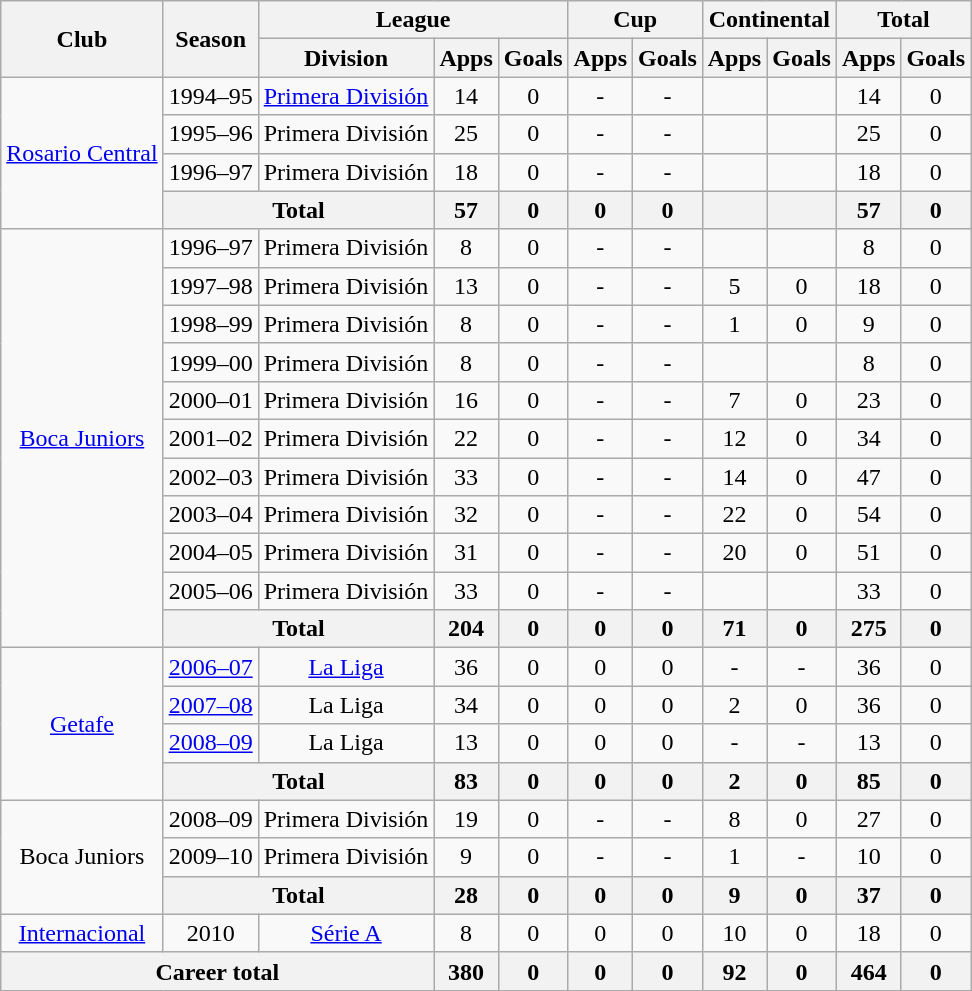<table class="wikitable" style="text-align:center;">
<tr>
<th rowspan="2">Club</th>
<th rowspan="2">Season</th>
<th colspan="3">League</th>
<th colspan=2>Cup</th>
<th colspan=2>Continental</th>
<th colspan=2>Total</th>
</tr>
<tr>
<th>Division</th>
<th>Apps</th>
<th>Goals</th>
<th>Apps</th>
<th>Goals</th>
<th>Apps</th>
<th>Goals</th>
<th>Apps</th>
<th>Goals</th>
</tr>
<tr>
<td rowspan="4"><a href='#'>Rosario Central</a></td>
<td>1994–95</td>
<td><a href='#'>Primera División</a></td>
<td>14</td>
<td>0</td>
<td>-</td>
<td>-</td>
<td></td>
<td></td>
<td>14</td>
<td>0</td>
</tr>
<tr>
<td>1995–96</td>
<td>Primera División</td>
<td>25</td>
<td>0</td>
<td>-</td>
<td>-</td>
<td></td>
<td></td>
<td>25</td>
<td>0</td>
</tr>
<tr>
<td>1996–97</td>
<td>Primera División</td>
<td>18</td>
<td>0</td>
<td>-</td>
<td>-</td>
<td></td>
<td></td>
<td>18</td>
<td>0</td>
</tr>
<tr>
<th colspan="2">Total</th>
<th>57</th>
<th>0</th>
<th>0</th>
<th>0</th>
<th></th>
<th></th>
<th>57</th>
<th>0</th>
</tr>
<tr>
<td rowspan="11"><a href='#'>Boca Juniors</a></td>
<td>1996–97</td>
<td>Primera División</td>
<td>8</td>
<td>0</td>
<td>-</td>
<td>-</td>
<td></td>
<td></td>
<td>8</td>
<td>0</td>
</tr>
<tr>
<td>1997–98</td>
<td>Primera División</td>
<td>13</td>
<td>0</td>
<td>-</td>
<td>-</td>
<td>5</td>
<td>0</td>
<td>18</td>
<td>0</td>
</tr>
<tr>
<td>1998–99</td>
<td>Primera División</td>
<td>8</td>
<td>0</td>
<td>-</td>
<td>-</td>
<td>1</td>
<td>0</td>
<td>9</td>
<td>0</td>
</tr>
<tr>
<td>1999–00</td>
<td>Primera División</td>
<td>8</td>
<td>0</td>
<td>-</td>
<td>-</td>
<td></td>
<td></td>
<td>8</td>
<td>0</td>
</tr>
<tr>
<td>2000–01</td>
<td>Primera División</td>
<td>16</td>
<td>0</td>
<td>-</td>
<td>-</td>
<td>7</td>
<td>0</td>
<td>23</td>
<td>0</td>
</tr>
<tr>
<td>2001–02</td>
<td>Primera División</td>
<td>22</td>
<td>0</td>
<td>-</td>
<td>-</td>
<td>12</td>
<td>0</td>
<td>34</td>
<td>0</td>
</tr>
<tr>
<td>2002–03</td>
<td>Primera División</td>
<td>33</td>
<td>0</td>
<td>-</td>
<td>-</td>
<td>14</td>
<td>0</td>
<td>47</td>
<td>0</td>
</tr>
<tr>
<td>2003–04</td>
<td>Primera División</td>
<td>32</td>
<td>0</td>
<td>-</td>
<td>-</td>
<td>22</td>
<td>0</td>
<td>54</td>
<td>0</td>
</tr>
<tr>
<td>2004–05</td>
<td>Primera División</td>
<td>31</td>
<td>0</td>
<td>-</td>
<td>-</td>
<td>20</td>
<td>0</td>
<td>51</td>
<td>0</td>
</tr>
<tr>
<td>2005–06</td>
<td>Primera División</td>
<td>33</td>
<td>0</td>
<td>-</td>
<td>-</td>
<td></td>
<td></td>
<td>33</td>
<td>0</td>
</tr>
<tr>
<th colspan="2">Total</th>
<th>204</th>
<th>0</th>
<th>0</th>
<th>0</th>
<th>71</th>
<th>0</th>
<th>275</th>
<th>0</th>
</tr>
<tr>
<td rowspan="4"><a href='#'>Getafe</a></td>
<td><a href='#'>2006–07</a></td>
<td><a href='#'>La Liga</a></td>
<td>36</td>
<td>0</td>
<td>0</td>
<td>0</td>
<td>-</td>
<td>-</td>
<td>36</td>
<td>0</td>
</tr>
<tr>
<td><a href='#'>2007–08</a></td>
<td>La Liga</td>
<td>34</td>
<td>0</td>
<td>0</td>
<td>0</td>
<td>2</td>
<td>0</td>
<td>36</td>
<td>0</td>
</tr>
<tr>
<td><a href='#'>2008–09</a></td>
<td>La Liga</td>
<td>13</td>
<td>0</td>
<td>0</td>
<td>0</td>
<td>-</td>
<td>-</td>
<td>13</td>
<td>0</td>
</tr>
<tr>
<th colspan="2">Total</th>
<th>83</th>
<th>0</th>
<th>0</th>
<th>0</th>
<th>2</th>
<th>0</th>
<th>85</th>
<th>0</th>
</tr>
<tr>
<td rowspan="3">Boca Juniors</td>
<td>2008–09</td>
<td>Primera División</td>
<td>19</td>
<td>0</td>
<td>-</td>
<td>-</td>
<td>8</td>
<td>0</td>
<td>27</td>
<td>0</td>
</tr>
<tr>
<td>2009–10</td>
<td>Primera División</td>
<td>9</td>
<td>0</td>
<td>-</td>
<td>-</td>
<td>1</td>
<td>-</td>
<td>10</td>
<td>0</td>
</tr>
<tr>
<th colspan="2">Total</th>
<th>28</th>
<th>0</th>
<th>0</th>
<th>0</th>
<th>9</th>
<th>0</th>
<th>37</th>
<th>0</th>
</tr>
<tr>
<td><a href='#'>Internacional</a></td>
<td>2010</td>
<td><a href='#'>Série A</a></td>
<td>8</td>
<td>0</td>
<td>0</td>
<td>0</td>
<td>10</td>
<td>0</td>
<td>18</td>
<td>0</td>
</tr>
<tr>
<th colspan="3">Career total</th>
<th>380</th>
<th>0</th>
<th>0</th>
<th>0</th>
<th>92</th>
<th>0</th>
<th>464</th>
<th>0</th>
</tr>
</table>
